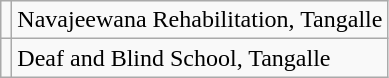<table class="wikitable">
<tr>
<td></td>
<td>Navajeewana Rehabilitation, Tangalle</td>
</tr>
<tr>
<td></td>
<td>Deaf and Blind School, Tangalle</td>
</tr>
</table>
